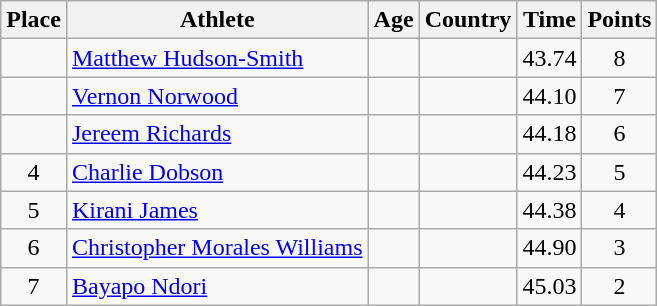<table class="wikitable mw-datatable sortable">
<tr>
<th>Place</th>
<th>Athlete</th>
<th>Age</th>
<th>Country</th>
<th>Time</th>
<th>Points</th>
</tr>
<tr>
<td align=center></td>
<td><a href='#'>Matthew Hudson-Smith</a></td>
<td></td>
<td></td>
<td>43.74</td>
<td align=center>8</td>
</tr>
<tr>
<td align=center></td>
<td><a href='#'>Vernon Norwood</a></td>
<td></td>
<td></td>
<td>44.10</td>
<td align=center>7</td>
</tr>
<tr>
<td align=center></td>
<td><a href='#'>Jereem Richards</a></td>
<td></td>
<td></td>
<td>44.18</td>
<td align=center>6</td>
</tr>
<tr>
<td align=center>4</td>
<td><a href='#'>Charlie Dobson</a></td>
<td></td>
<td></td>
<td>44.23</td>
<td align=center>5</td>
</tr>
<tr>
<td align=center>5</td>
<td><a href='#'>Kirani James</a></td>
<td></td>
<td></td>
<td>44.38</td>
<td align=center>4</td>
</tr>
<tr>
<td align=center>6</td>
<td><a href='#'>Christopher Morales Williams</a></td>
<td></td>
<td></td>
<td>44.90</td>
<td align=center>3</td>
</tr>
<tr>
<td align=center>7</td>
<td><a href='#'>Bayapo Ndori</a></td>
<td></td>
<td></td>
<td>45.03</td>
<td align=center>2</td>
</tr>
</table>
